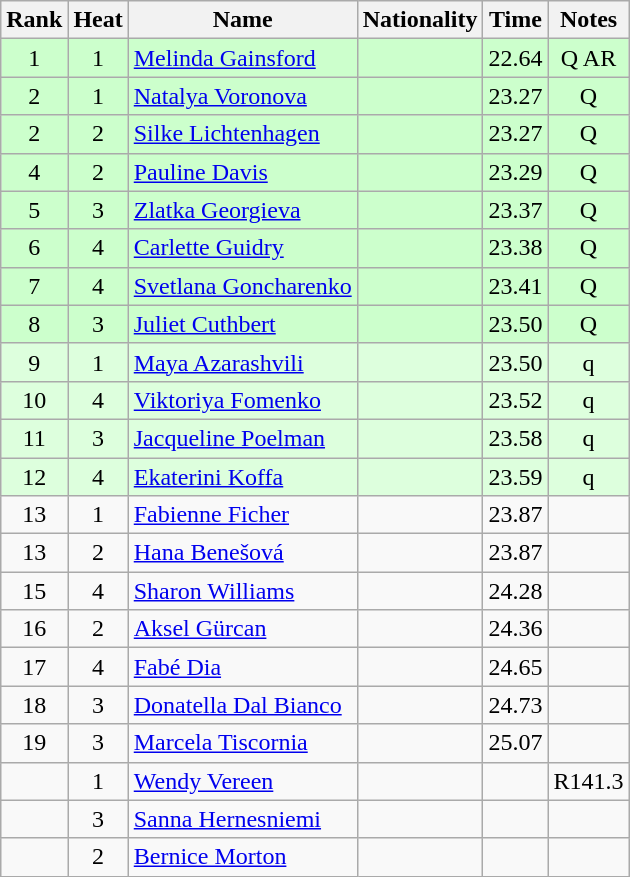<table class="wikitable sortable" style="text-align:center">
<tr>
<th>Rank</th>
<th>Heat</th>
<th>Name</th>
<th>Nationality</th>
<th>Time</th>
<th>Notes</th>
</tr>
<tr bgcolor=ccffcc>
<td>1</td>
<td>1</td>
<td align="left"><a href='#'>Melinda Gainsford</a></td>
<td align=left></td>
<td>22.64</td>
<td>Q AR</td>
</tr>
<tr bgcolor=ccffcc>
<td>2</td>
<td>1</td>
<td align="left"><a href='#'>Natalya Voronova</a></td>
<td align=left></td>
<td>23.27</td>
<td>Q</td>
</tr>
<tr bgcolor=ccffcc>
<td>2</td>
<td>2</td>
<td align="left"><a href='#'>Silke Lichtenhagen</a></td>
<td align=left></td>
<td>23.27</td>
<td>Q</td>
</tr>
<tr bgcolor=ccffcc>
<td>4</td>
<td>2</td>
<td align="left"><a href='#'>Pauline Davis</a></td>
<td align=left></td>
<td>23.29</td>
<td>Q</td>
</tr>
<tr bgcolor=ccffcc>
<td>5</td>
<td>3</td>
<td align="left"><a href='#'>Zlatka Georgieva</a></td>
<td align=left></td>
<td>23.37</td>
<td>Q</td>
</tr>
<tr bgcolor=ccffcc>
<td>6</td>
<td>4</td>
<td align="left"><a href='#'>Carlette Guidry</a></td>
<td align=left></td>
<td>23.38</td>
<td>Q</td>
</tr>
<tr bgcolor=ccffcc>
<td>7</td>
<td>4</td>
<td align="left"><a href='#'>Svetlana Goncharenko</a></td>
<td align=left></td>
<td>23.41</td>
<td>Q</td>
</tr>
<tr bgcolor=ccffcc>
<td>8</td>
<td>3</td>
<td align="left"><a href='#'>Juliet Cuthbert</a></td>
<td align=left></td>
<td>23.50</td>
<td>Q</td>
</tr>
<tr bgcolor=ddffdd>
<td>9</td>
<td>1</td>
<td align="left"><a href='#'>Maya Azarashvili</a></td>
<td align=left></td>
<td>23.50</td>
<td>q</td>
</tr>
<tr bgcolor=ddffdd>
<td>10</td>
<td>4</td>
<td align="left"><a href='#'>Viktoriya Fomenko</a></td>
<td align=left></td>
<td>23.52</td>
<td>q</td>
</tr>
<tr bgcolor=ddffdd>
<td>11</td>
<td>3</td>
<td align="left"><a href='#'>Jacqueline Poelman</a></td>
<td align=left></td>
<td>23.58</td>
<td>q</td>
</tr>
<tr bgcolor=ddffdd>
<td>12</td>
<td>4</td>
<td align="left"><a href='#'>Ekaterini Koffa</a></td>
<td align=left></td>
<td>23.59</td>
<td>q</td>
</tr>
<tr>
<td>13</td>
<td>1</td>
<td align="left"><a href='#'>Fabienne Ficher</a></td>
<td align=left></td>
<td>23.87</td>
<td></td>
</tr>
<tr>
<td>13</td>
<td>2</td>
<td align="left"><a href='#'>Hana Benešová</a></td>
<td align=left></td>
<td>23.87</td>
<td></td>
</tr>
<tr>
<td>15</td>
<td>4</td>
<td align="left"><a href='#'>Sharon Williams</a></td>
<td align=left></td>
<td>24.28</td>
<td></td>
</tr>
<tr>
<td>16</td>
<td>2</td>
<td align="left"><a href='#'>Aksel Gürcan</a></td>
<td align=left></td>
<td>24.36</td>
<td></td>
</tr>
<tr>
<td>17</td>
<td>4</td>
<td align="left"><a href='#'>Fabé Dia</a></td>
<td align=left></td>
<td>24.65</td>
<td></td>
</tr>
<tr>
<td>18</td>
<td>3</td>
<td align="left"><a href='#'>Donatella Dal Bianco</a></td>
<td align=left></td>
<td>24.73</td>
<td></td>
</tr>
<tr>
<td>19</td>
<td>3</td>
<td align="left"><a href='#'>Marcela Tiscornia</a></td>
<td align=left></td>
<td>25.07</td>
<td></td>
</tr>
<tr>
<td></td>
<td>1</td>
<td align="left"><a href='#'>Wendy Vereen</a></td>
<td align=left></td>
<td></td>
<td>R141.3</td>
</tr>
<tr>
<td></td>
<td>3</td>
<td align="left"><a href='#'>Sanna Hernesniemi</a></td>
<td align=left></td>
<td></td>
<td></td>
</tr>
<tr>
<td></td>
<td>2</td>
<td align="left"><a href='#'>Bernice Morton</a></td>
<td align=left></td>
<td></td>
<td></td>
</tr>
</table>
